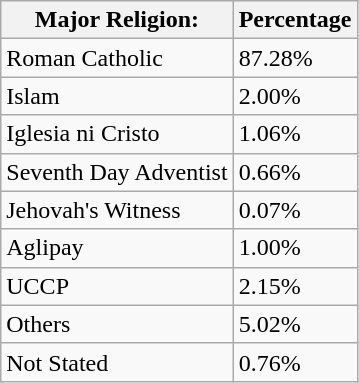<table class="wikitable">
<tr>
<th>Major Religion:</th>
<th>Percentage</th>
</tr>
<tr>
<td>Roman Catholic</td>
<td>87.28%</td>
</tr>
<tr>
<td>Islam</td>
<td>2.00%</td>
</tr>
<tr>
<td>Iglesia ni Cristo</td>
<td>1.06%</td>
</tr>
<tr>
<td>Seventh Day Adventist</td>
<td>0.66%</td>
</tr>
<tr>
<td>Jehovah's Witness</td>
<td>0.07%</td>
</tr>
<tr>
<td>Aglipay</td>
<td>1.00%</td>
</tr>
<tr>
<td>UCCP</td>
<td>2.15%</td>
</tr>
<tr>
<td>Others</td>
<td>5.02%</td>
</tr>
<tr>
<td>Not Stated</td>
<td>0.76%</td>
</tr>
</table>
